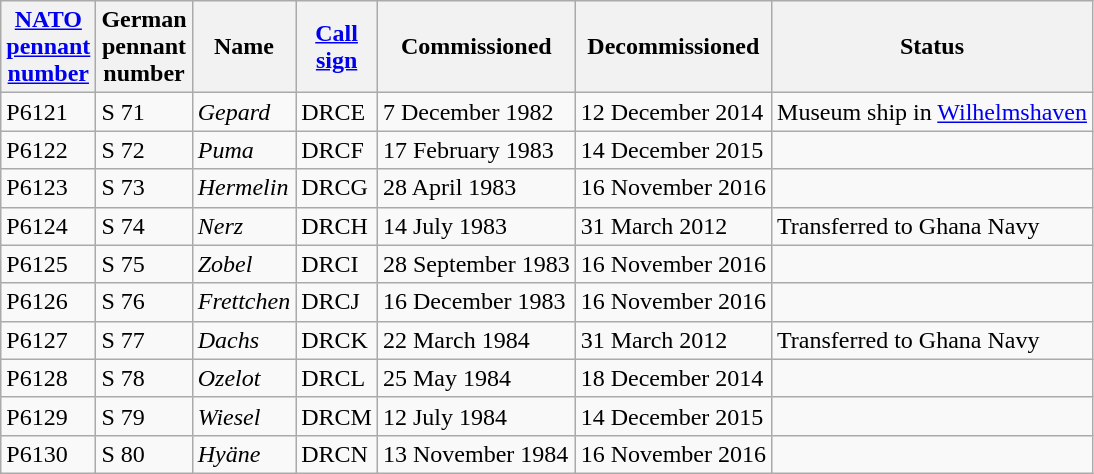<table class="wikitable sortable">
<tr>
<th><a href='#'>NATO</a><br><a href='#'>pennant<br>number</a></th>
<th>German<br>pennant<br>number</th>
<th>Name</th>
<th><a href='#'>Call<br>sign</a></th>
<th>Commissioned</th>
<th>Decommissioned</th>
<th>Status</th>
</tr>
<tr>
<td>P6121</td>
<td>S 71</td>
<td><em> Gepard</em></td>
<td>DRCE</td>
<td>7 December 1982</td>
<td>12 December 2014</td>
<td>Museum ship in <a href='#'>Wilhelmshaven</a></td>
</tr>
<tr>
<td>P6122</td>
<td>S 72</td>
<td><em> Puma  </em></td>
<td>DRCF</td>
<td>17 February 1983</td>
<td>14 December 2015</td>
<td></td>
</tr>
<tr>
<td>P6123</td>
<td>S 73</td>
<td><em> Hermelin </em></td>
<td>DRCG</td>
<td>28 April 1983</td>
<td>16 November 2016</td>
<td></td>
</tr>
<tr>
<td>P6124</td>
<td>S 74</td>
<td><em> Nerz   </em></td>
<td>DRCH</td>
<td>14 July 1983</td>
<td>31 March 2012</td>
<td>Transferred to Ghana Navy</td>
</tr>
<tr>
<td>P6125</td>
<td>S 75</td>
<td><em> Zobel </em></td>
<td>DRCI</td>
<td>28 September 1983</td>
<td>16 November 2016</td>
<td></td>
</tr>
<tr>
<td>P6126</td>
<td>S 76</td>
<td><em>Frettchen</em></td>
<td>DRCJ</td>
<td>16 December 1983</td>
<td>16 November 2016</td>
<td></td>
</tr>
<tr>
<td>P6127</td>
<td>S 77</td>
<td><em>Dachs </em></td>
<td>DRCK</td>
<td>22 March 1984</td>
<td>31 March 2012</td>
<td>Transferred to Ghana Navy</td>
</tr>
<tr>
<td>P6128</td>
<td>S 78</td>
<td><em> Ozelot</em></td>
<td>DRCL</td>
<td>25 May 1984</td>
<td>18 December 2014</td>
<td></td>
</tr>
<tr>
<td>P6129</td>
<td>S 79</td>
<td><em> Wiesel </em></td>
<td>DRCM</td>
<td>12 July 1984</td>
<td>14 December 2015</td>
<td></td>
</tr>
<tr>
<td>P6130</td>
<td>S 80</td>
<td><em> Hyäne  </em></td>
<td>DRCN</td>
<td>13 November 1984</td>
<td>16 November 2016</td>
<td></td>
</tr>
</table>
